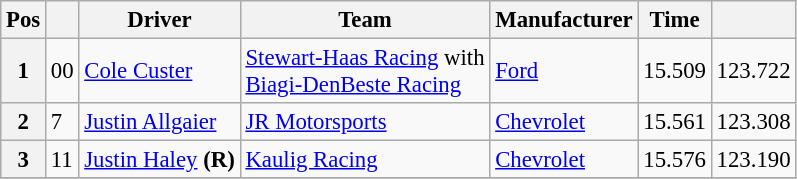<table class="wikitable" style="font-size:95%">
<tr>
<th>Pos</th>
<th></th>
<th>Driver</th>
<th>Team</th>
<th>Manufacturer</th>
<th>Time</th>
<th></th>
</tr>
<tr>
<th>1</th>
<td>00</td>
<td><a href='#'>Cole Custer</a></td>
<td><a href='#'>Stewart-Haas Racing</a> with <br> <a href='#'>Biagi-DenBeste Racing</a></td>
<td><a href='#'>Ford</a></td>
<td>15.509</td>
<td>123.722</td>
</tr>
<tr>
<th>2</th>
<td>7</td>
<td><a href='#'>Justin Allgaier</a></td>
<td><a href='#'>JR Motorsports</a></td>
<td><a href='#'>Chevrolet</a></td>
<td>15.561</td>
<td>123.308</td>
</tr>
<tr>
<th>3</th>
<td>11</td>
<td><a href='#'>Justin Haley</a> <strong>(R)</strong></td>
<td><a href='#'>Kaulig Racing</a></td>
<td><a href='#'>Chevrolet</a></td>
<td>15.576</td>
<td>123.190</td>
</tr>
<tr>
</tr>
</table>
